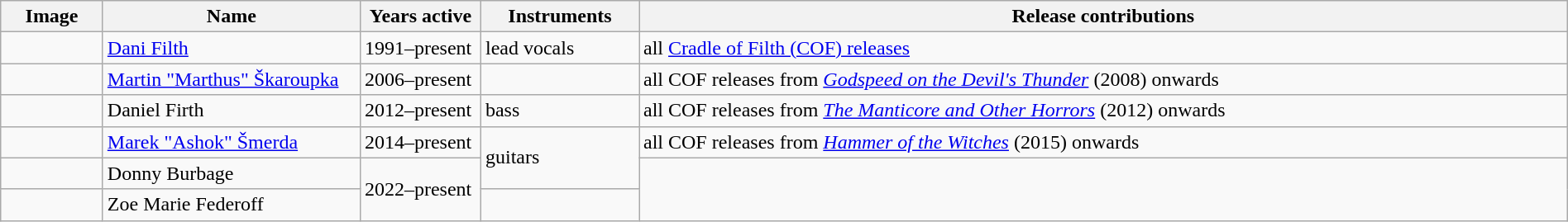<table class="wikitable" border="1" width=100%>
<tr>
<th width="75">Image</th>
<th width="200">Name </th>
<th width="90">Years active</th>
<th width="120">Instruments</th>
<th>Release contributions</th>
</tr>
<tr>
<td></td>
<td><a href='#'>Dani Filth</a> </td>
<td>1991–present</td>
<td>lead vocals</td>
<td>all <a href='#'>Cradle of Filth (COF) releases</a></td>
</tr>
<tr>
<td></td>
<td><a href='#'>Martin "Marthus" Škaroupka</a></td>
<td>2006–present</td>
<td></td>
<td>all COF releases from <em><a href='#'>Godspeed on the Devil's Thunder</a></em> (2008) onwards </td>
</tr>
<tr>
<td></td>
<td>Daniel Firth</td>
<td>2012–present</td>
<td>bass</td>
<td>all COF releases from <em><a href='#'>The Manticore and Other Horrors</a></em> (2012) onwards </td>
</tr>
<tr>
<td></td>
<td><a href='#'>Marek "Ashok" Šmerda</a></td>
<td>2014–present</td>
<td rowspan="2">guitars</td>
<td>all COF releases from <em><a href='#'>Hammer of the Witches</a></em> (2015) onwards </td>
</tr>
<tr>
<td></td>
<td>Donny Burbage</td>
<td rowspan="2">2022–present</td>
<td rowspan="2"></td>
</tr>
<tr>
<td></td>
<td>Zoe Marie Federoff</td>
<td></td>
</tr>
</table>
